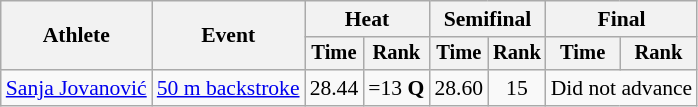<table class=wikitable style="font-size:90%">
<tr>
<th rowspan="2">Athlete</th>
<th rowspan="2">Event</th>
<th colspan="2">Heat</th>
<th colspan="2">Semifinal</th>
<th colspan="2">Final</th>
</tr>
<tr style="font-size:95%">
<th>Time</th>
<th>Rank</th>
<th>Time</th>
<th>Rank</th>
<th>Time</th>
<th>Rank</th>
</tr>
<tr align=center>
<td align=left><a href='#'>Sanja Jovanović</a></td>
<td align=left><a href='#'>50 m backstroke</a></td>
<td>28.44</td>
<td>=13 <strong>Q</strong></td>
<td>28.60</td>
<td>15</td>
<td colspan=2>Did not advance</td>
</tr>
</table>
